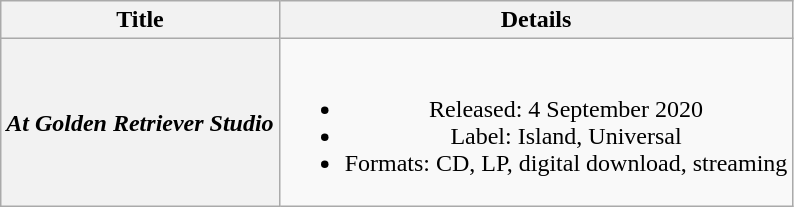<table class="wikitable plainrowheaders" style="text-align:center;">
<tr>
<th scope="col">Title</th>
<th scope="col">Details</th>
</tr>
<tr>
<th scope="row"><em>At Golden Retriever Studio</em></th>
<td><br><ul><li>Released: 4 September 2020</li><li>Label: Island, Universal</li><li>Formats: CD, LP, digital download, streaming</li></ul></td>
</tr>
</table>
